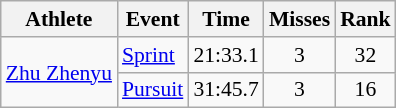<table class="wikitable" style="font-size:90%">
<tr>
<th>Athlete</th>
<th>Event</th>
<th>Time</th>
<th>Misses</th>
<th>Rank</th>
</tr>
<tr align=center>
<td align=left rowspan=2><a href='#'>Zhu Zhenyu</a></td>
<td align=left><a href='#'>Sprint</a></td>
<td>21:33.1</td>
<td>3</td>
<td>32</td>
</tr>
<tr align=center>
<td align=left><a href='#'>Pursuit</a></td>
<td>31:45.7</td>
<td>3</td>
<td>16</td>
</tr>
</table>
